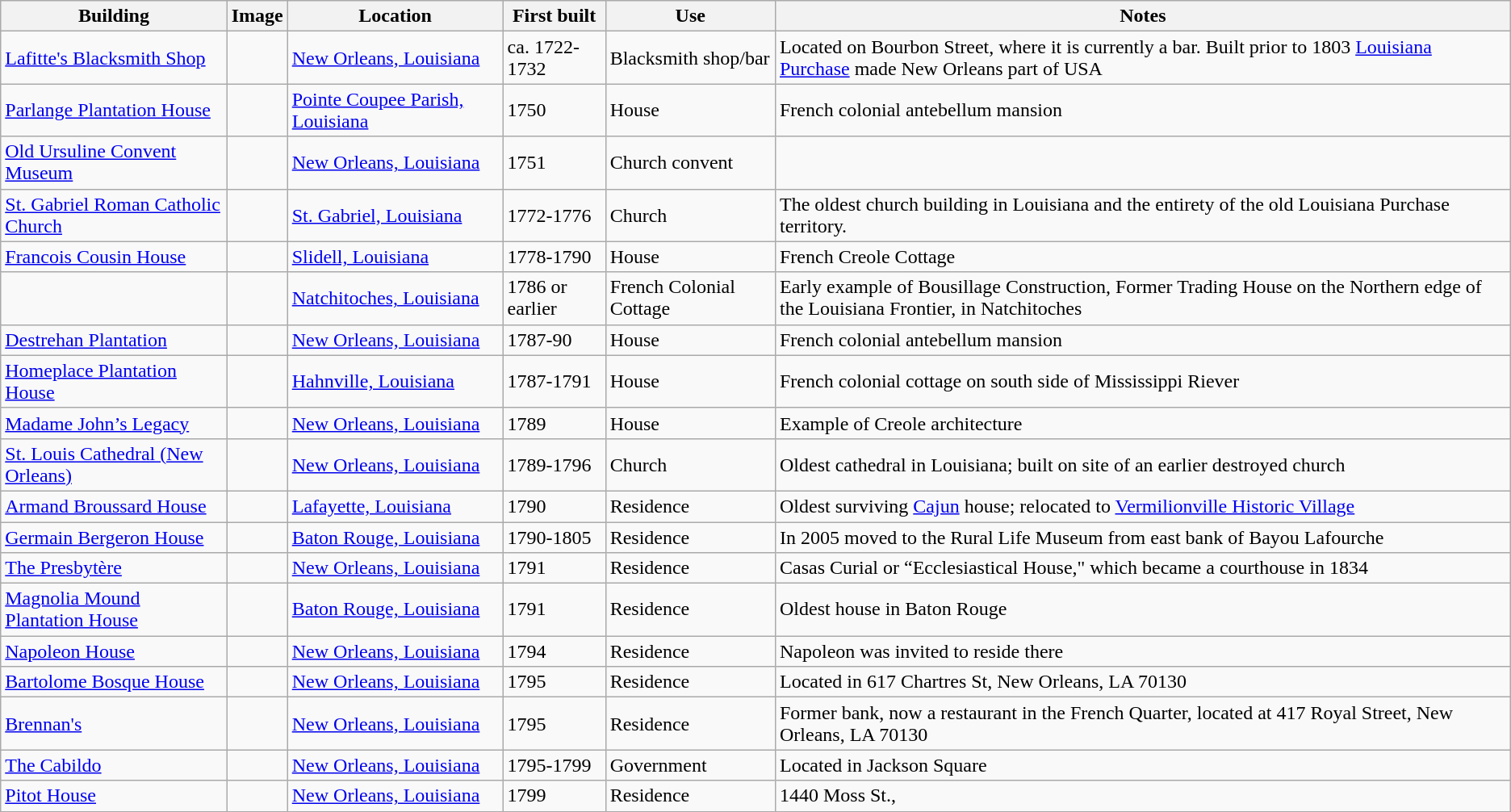<table class="wikitable sortable">
<tr>
<th>Building</th>
<th class="unsortable">Image</th>
<th>Location</th>
<th>First built</th>
<th>Use</th>
<th class="unsortable">Notes</th>
</tr>
<tr>
<td><a href='#'>Lafitte's Blacksmith Shop</a></td>
<td></td>
<td><a href='#'>New Orleans, Louisiana</a></td>
<td>ca. 1722-1732</td>
<td>Blacksmith shop/bar</td>
<td>Located on Bourbon Street, where it is currently a bar. Built prior to 1803 <a href='#'>Louisiana Purchase</a> made New Orleans part of USA</td>
</tr>
<tr>
<td><a href='#'>Parlange Plantation House</a></td>
<td></td>
<td><a href='#'>Pointe Coupee Parish, Louisiana</a></td>
<td>1750</td>
<td>House</td>
<td>French colonial antebellum mansion</td>
</tr>
<tr>
<td><a href='#'>Old Ursuline Convent Museum</a></td>
<td></td>
<td><a href='#'>New Orleans, Louisiana</a></td>
<td>1751</td>
<td>Church convent</td>
<td></td>
</tr>
<tr>
<td><a href='#'>St. Gabriel Roman Catholic Church</a></td>
<td></td>
<td><a href='#'>St. Gabriel, Louisiana</a></td>
<td>1772-1776</td>
<td>Church</td>
<td>The oldest church building in Louisiana and the entirety of the old Louisiana Purchase territory.</td>
</tr>
<tr>
<td><a href='#'>Francois Cousin House</a></td>
<td></td>
<td><a href='#'>Slidell, Louisiana</a></td>
<td>1778-1790</td>
<td>House</td>
<td>French Creole Cottage</td>
</tr>
<tr>
<td></td>
<td></td>
<td><a href='#'>Natchitoches, Louisiana</a></td>
<td>1786 or earlier</td>
<td>French Colonial Cottage</td>
<td>Early example of Bousillage Construction, Former Trading House on the Northern edge of the Louisiana Frontier, in Natchitoches</td>
</tr>
<tr>
<td><a href='#'>Destrehan Plantation</a></td>
<td></td>
<td><a href='#'>New Orleans, Louisiana</a></td>
<td>1787-90</td>
<td>House</td>
<td>French colonial antebellum mansion</td>
</tr>
<tr>
<td><a href='#'>Homeplace Plantation House</a></td>
<td></td>
<td><a href='#'>Hahnville, Louisiana</a></td>
<td>1787-1791</td>
<td>House</td>
<td>French colonial cottage on south side of Mississippi Riever</td>
</tr>
<tr>
<td><a href='#'>Madame John’s Legacy</a></td>
<td></td>
<td><a href='#'>New Orleans, Louisiana</a></td>
<td>1789</td>
<td>House</td>
<td>Example of Creole architecture</td>
</tr>
<tr>
<td><a href='#'>St. Louis Cathedral (New Orleans)</a></td>
<td></td>
<td><a href='#'>New Orleans, Louisiana</a></td>
<td>1789-1796</td>
<td>Church</td>
<td>Oldest cathedral in Louisiana; built on site of an earlier destroyed church</td>
</tr>
<tr>
<td><a href='#'>Armand Broussard House</a></td>
<td></td>
<td><a href='#'>Lafayette, Louisiana</a></td>
<td>1790</td>
<td>Residence</td>
<td>Oldest surviving <a href='#'>Cajun</a> house; relocated to <a href='#'>Vermilionville Historic Village</a></td>
</tr>
<tr>
<td><a href='#'>Germain Bergeron House</a></td>
<td></td>
<td><a href='#'>Baton Rouge, Louisiana</a></td>
<td>1790-1805</td>
<td>Residence</td>
<td>In 2005 moved to the Rural Life Museum from east bank of Bayou Lafourche</td>
</tr>
<tr>
<td><a href='#'>The Presbytère</a></td>
<td></td>
<td><a href='#'>New Orleans, Louisiana</a></td>
<td>1791</td>
<td>Residence</td>
<td>Casas Curial or “Ecclesiastical House," which became a courthouse in 1834</td>
</tr>
<tr>
<td><a href='#'>Magnolia Mound Plantation House</a></td>
<td></td>
<td><a href='#'>Baton Rouge, Louisiana</a></td>
<td>1791</td>
<td>Residence</td>
<td>Oldest house in Baton Rouge</td>
</tr>
<tr>
<td><a href='#'>Napoleon House</a></td>
<td></td>
<td><a href='#'>New Orleans, Louisiana</a></td>
<td>1794</td>
<td>Residence</td>
<td>Napoleon was invited to reside there</td>
</tr>
<tr>
<td><a href='#'>Bartolome Bosque House</a></td>
<td></td>
<td><a href='#'>New Orleans, Louisiana</a></td>
<td>1795</td>
<td>Residence</td>
<td>Located in 617 Chartres St, New Orleans, LA 70130</td>
</tr>
<tr>
<td><a href='#'>Brennan's</a></td>
<td></td>
<td><a href='#'>New Orleans, Louisiana</a></td>
<td>1795</td>
<td>Residence</td>
<td>Former bank, now a restaurant in the French Quarter, located at 417 Royal Street, New Orleans, LA 70130</td>
</tr>
<tr>
<td><a href='#'>The Cabildo</a></td>
<td></td>
<td><a href='#'>New Orleans, Louisiana</a></td>
<td>1795-1799</td>
<td>Government</td>
<td>Located in Jackson Square</td>
</tr>
<tr>
<td><a href='#'>Pitot House</a></td>
<td></td>
<td><a href='#'>New Orleans, Louisiana</a></td>
<td>1799</td>
<td>Residence</td>
<td>1440 Moss St.,</td>
</tr>
<tr>
</tr>
</table>
